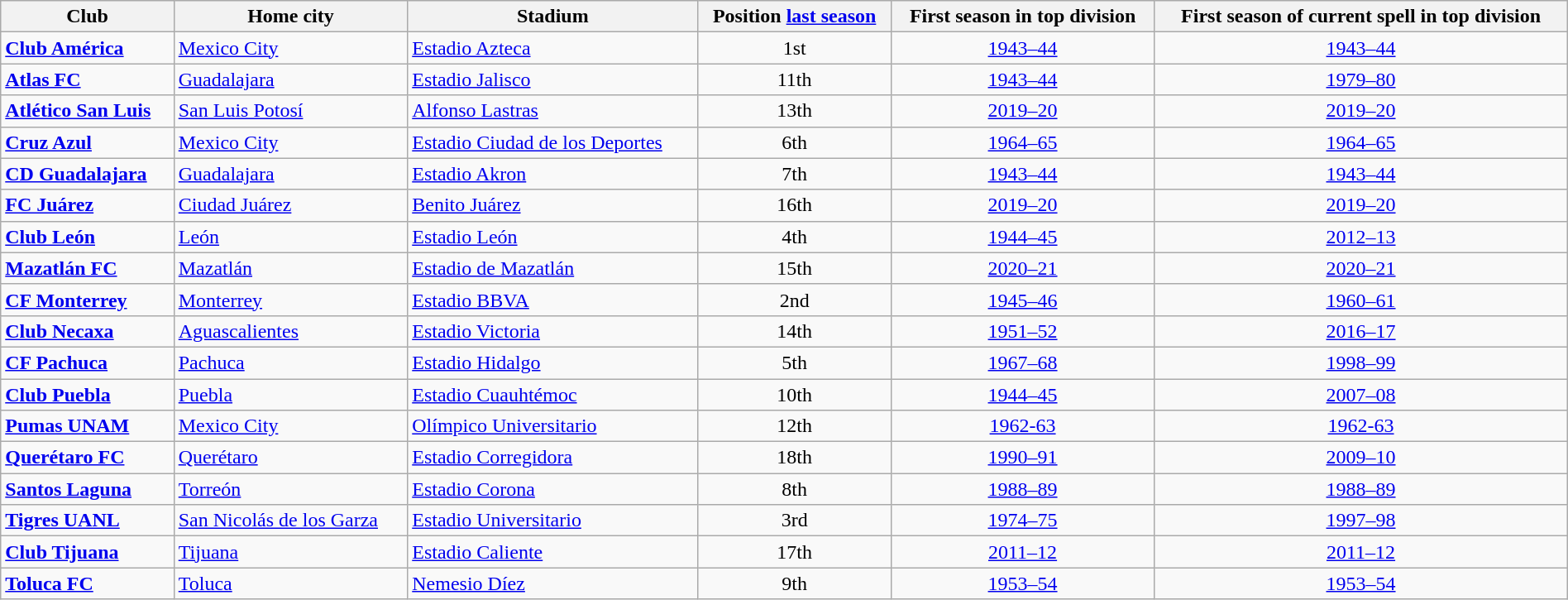<table class="wikitable sortable" width="100%" style="font-size:100%">
<tr>
<th>Club</th>
<th>Home city</th>
<th>Stadium</th>
<th>Position <a href='#'>last season</a></th>
<th>First season in top division</th>
<th>First season of current spell in top division</th>
</tr>
<tr>
<td style="text-align:left;"><strong><a href='#'>Club América</a></strong></td>
<td><a href='#'>Mexico City</a></td>
<td><a href='#'>Estadio Azteca</a></td>
<td align=center>1st</td>
<td align=center><a href='#'>1943–44</a></td>
<td align=center><a href='#'>1943–44</a></td>
</tr>
<tr>
<td style="text-align:left;"><strong><a href='#'>Atlas FC</a></strong></td>
<td><a href='#'>Guadalajara</a></td>
<td><a href='#'>Estadio Jalisco</a></td>
<td align=center>11th</td>
<td align=center><a href='#'>1943–44</a></td>
<td align=center><a href='#'>1979–80</a></td>
</tr>
<tr>
<td style="text-align:left;"><strong><a href='#'>Atlético San Luis</a></strong></td>
<td><a href='#'>San Luis Potosí</a></td>
<td><a href='#'>Alfonso Lastras</a></td>
<td align=center>13th</td>
<td align=center><a href='#'>2019–20</a></td>
<td align=center><a href='#'>2019–20</a></td>
</tr>
<tr>
<td style="text-align:left;"><strong><a href='#'>Cruz Azul</a></strong></td>
<td><a href='#'>Mexico City</a></td>
<td><a href='#'>Estadio Ciudad de los Deportes</a></td>
<td align=center>6th</td>
<td align=center><a href='#'>1964–65</a></td>
<td align=center><a href='#'>1964–65</a></td>
</tr>
<tr>
<td style="text-align:left;"><strong><a href='#'>CD Guadalajara</a></strong></td>
<td><a href='#'>Guadalajara</a></td>
<td><a href='#'>Estadio Akron</a></td>
<td align=center>7th</td>
<td align=center><a href='#'>1943–44</a></td>
<td align=center><a href='#'>1943–44</a></td>
</tr>
<tr>
<td style="text-align:left;"><strong><a href='#'>FC Juárez</a></strong></td>
<td><a href='#'>Ciudad Juárez</a></td>
<td><a href='#'>Benito Juárez</a></td>
<td align=center>16th</td>
<td align=center><a href='#'>2019–20</a></td>
<td align=center><a href='#'>2019–20</a></td>
</tr>
<tr>
<td style="text-align:left;"><strong><a href='#'>Club León</a></strong></td>
<td><a href='#'>León</a></td>
<td><a href='#'>Estadio León</a></td>
<td align=center>4th</td>
<td align=center><a href='#'>1944–45</a></td>
<td align=center><a href='#'>2012–13</a></td>
</tr>
<tr>
<td style="text-align:left;"><strong><a href='#'>Mazatlán FC</a></strong></td>
<td><a href='#'>Mazatlán</a></td>
<td><a href='#'>Estadio de Mazatlán</a></td>
<td align=center>15th</td>
<td align=center><a href='#'>2020–21</a></td>
<td align=center><a href='#'>2020–21</a></td>
</tr>
<tr>
<td style="text-align:left;"><strong><a href='#'>CF Monterrey</a></strong></td>
<td><a href='#'>Monterrey</a></td>
<td><a href='#'>Estadio BBVA</a></td>
<td align=center>2nd</td>
<td align=center><a href='#'>1945–46</a></td>
<td align=center><a href='#'>1960–61</a></td>
</tr>
<tr>
<td style="text-align:left;"><strong><a href='#'>Club Necaxa</a></strong></td>
<td><a href='#'>Aguascalientes</a></td>
<td><a href='#'>Estadio Victoria</a></td>
<td align=center>14th</td>
<td align=center><a href='#'>1951–52</a></td>
<td align=center><a href='#'>2016–17</a></td>
</tr>
<tr>
<td style="text-align:left;"><strong><a href='#'>CF Pachuca</a></strong></td>
<td><a href='#'>Pachuca</a></td>
<td><a href='#'>Estadio Hidalgo</a></td>
<td align=center>5th</td>
<td align=center><a href='#'>1967–68</a></td>
<td align=center><a href='#'>1998–99</a></td>
</tr>
<tr>
<td style="text-align:left;"><strong><a href='#'>Club Puebla</a></strong></td>
<td><a href='#'>Puebla</a></td>
<td><a href='#'>Estadio Cuauhtémoc</a></td>
<td align=center>10th</td>
<td align=center><a href='#'>1944–45</a></td>
<td align=center><a href='#'>2007–08</a></td>
</tr>
<tr>
<td style="text-align:left;"><strong><a href='#'>Pumas UNAM</a></strong></td>
<td><a href='#'>Mexico City</a></td>
<td><a href='#'>Olímpico Universitario</a></td>
<td align=center>12th</td>
<td align=center><a href='#'>1962-63</a></td>
<td align=center><a href='#'>1962-63</a></td>
</tr>
<tr>
<td style="text-align:left;"><strong><a href='#'>Querétaro FC</a></strong></td>
<td><a href='#'>Querétaro</a></td>
<td><a href='#'>Estadio Corregidora</a></td>
<td align=center>18th</td>
<td align=center><a href='#'>1990–91</a></td>
<td align=center><a href='#'>2009–10</a></td>
</tr>
<tr>
<td style="text-align:left;"><strong><a href='#'>Santos Laguna</a></strong></td>
<td><a href='#'>Torreón</a></td>
<td><a href='#'>Estadio Corona</a></td>
<td align=center>8th</td>
<td align=center><a href='#'>1988–89</a></td>
<td align=center><a href='#'>1988–89</a></td>
</tr>
<tr>
<td style="text-align:left;"><strong><a href='#'>Tigres UANL</a></strong></td>
<td><a href='#'>San Nicolás de los Garza</a></td>
<td><a href='#'>Estadio Universitario</a></td>
<td align=center>3rd</td>
<td align=center><a href='#'>1974–75</a></td>
<td align=center><a href='#'>1997–98</a></td>
</tr>
<tr>
<td style="text-align:left;"><strong><a href='#'>Club Tijuana</a></strong></td>
<td><a href='#'>Tijuana</a></td>
<td><a href='#'>Estadio Caliente</a></td>
<td align=center>17th</td>
<td align=center><a href='#'>2011–12</a></td>
<td align=center><a href='#'>2011–12</a></td>
</tr>
<tr>
<td style="text-align:left;"><strong><a href='#'>Toluca FC</a></strong></td>
<td><a href='#'>Toluca</a></td>
<td><a href='#'>Nemesio Díez</a></td>
<td align=center>9th</td>
<td align=center><a href='#'>1953–54</a></td>
<td align=center><a href='#'>1953–54</a></td>
</tr>
</table>
